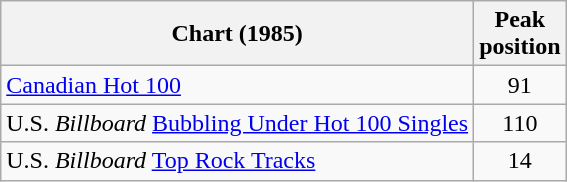<table class="wikitable sortable">
<tr>
<th style="text-align:center;">Chart (1985)</th>
<th style="text-align:center;">Peak<br>position</th>
</tr>
<tr>
<td><a href='#'>Canadian Hot 100</a></td>
<td style="text-align:center;">91</td>
</tr>
<tr>
<td>U.S. <em>Billboard</em> <a href='#'>Bubbling Under Hot 100 Singles</a></td>
<td style="text-align:center;">110</td>
</tr>
<tr>
<td>U.S. <em>Billboard</em> <a href='#'>Top Rock Tracks</a></td>
<td style="text-align:center;">14</td>
</tr>
</table>
